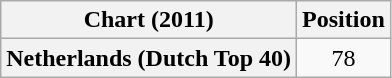<table class="wikitable plainrowheaders" style="text-align:center">
<tr>
<th scope="col">Chart (2011)</th>
<th scope="col">Position</th>
</tr>
<tr>
<th scope="row">Netherlands (Dutch Top 40)</th>
<td>78</td>
</tr>
</table>
